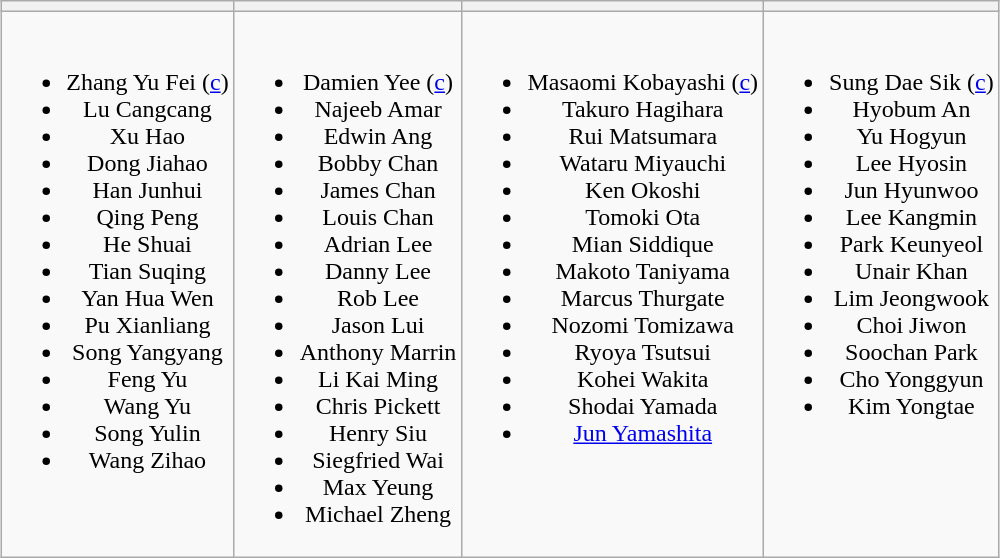<table class="wikitable" style="text-align:center; margin:auto">
<tr>
<th></th>
<th></th>
<th></th>
<th></th>
</tr>
<tr style="vertical-align:top">
<td><br><ul><li>Zhang Yu Fei (<a href='#'>c</a>)</li><li>Lu Cangcang</li><li>Xu Hao</li><li>Dong Jiahao</li><li>Han Junhui</li><li>Qing Peng</li><li>He Shuai</li><li>Tian Suqing</li><li>Yan Hua Wen</li><li>Pu Xianliang</li><li>Song Yangyang</li><li>Feng Yu</li><li>Wang Yu</li><li>Song Yulin</li><li>Wang Zihao</li></ul></td>
<td><br><ul><li>Damien Yee (<a href='#'>c</a>)</li><li>Najeeb Amar</li><li>Edwin Ang</li><li>Bobby Chan</li><li>James Chan</li><li>Louis Chan</li><li>Adrian Lee</li><li>Danny Lee</li><li>Rob Lee</li><li>Jason Lui</li><li>Anthony Marrin</li><li>Li Kai Ming</li><li>Chris Pickett</li><li>Henry Siu</li><li>Siegfried Wai</li><li>Max Yeung</li><li>Michael Zheng</li></ul></td>
<td><br><ul><li>Masaomi Kobayashi (<a href='#'>c</a>)</li><li>Takuro Hagihara</li><li>Rui Matsumara</li><li>Wataru Miyauchi</li><li>Ken Okoshi</li><li>Tomoki Ota</li><li>Mian Siddique</li><li>Makoto Taniyama</li><li>Marcus Thurgate</li><li>Nozomi Tomizawa</li><li>Ryoya Tsutsui</li><li>Kohei Wakita</li><li>Shodai Yamada</li><li><a href='#'>Jun Yamashita</a></li></ul></td>
<td><br><ul><li>Sung Dae Sik (<a href='#'>c</a>)</li><li>Hyobum An</li><li>Yu Hogyun</li><li>Lee Hyosin</li><li>Jun Hyunwoo</li><li>Lee Kangmin</li><li>Park Keunyeol</li><li>Unair Khan</li><li>Lim Jeongwook</li><li>Choi Jiwon</li><li>Soochan Park</li><li>Cho Yonggyun</li><li>Kim Yongtae</li></ul></td>
</tr>
</table>
